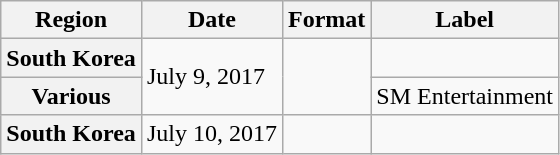<table class="wikitable plainrowheaders">
<tr>
<th>Region</th>
<th>Date</th>
<th>Format</th>
<th>Label</th>
</tr>
<tr>
<th scope="row">South Korea</th>
<td rowspan="2">July 9, 2017</td>
<td rowspan="2"></td>
<td></td>
</tr>
<tr>
<th scope="row">Various</th>
<td>SM Entertainment</td>
</tr>
<tr>
<th scope="row">South Korea</th>
<td>July 10, 2017</td>
<td></td>
<td></td>
</tr>
</table>
